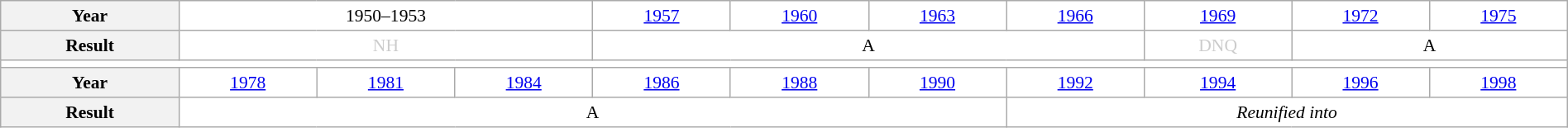<table class="wikitable" style="text-align:center; font-size:90%; background:white;" width="100%">
<tr>
<th>Year</th>
<td colspan="3">1950–1953</td>
<td><a href='#'>1957</a></td>
<td><a href='#'>1960</a></td>
<td><a href='#'>1963</a></td>
<td><a href='#'>1966</a></td>
<td><a href='#'>1969</a></td>
<td><a href='#'>1972</a></td>
<td><a href='#'>1975</a></td>
</tr>
<tr>
<th>Result</th>
<td colspan="3" style="color:#ccc">NH</td>
<td colspan="4">A</td>
<td style="color:#ccc">DNQ</td>
<td colspan="2">A</td>
</tr>
<tr>
<td colspan="11"></td>
</tr>
<tr>
<th>Year</th>
<td><a href='#'>1978</a></td>
<td><a href='#'>1981</a></td>
<td><a href='#'>1984</a></td>
<td><a href='#'>1986</a></td>
<td><a href='#'>1988</a></td>
<td><a href='#'>1990</a></td>
<td><a href='#'>1992</a></td>
<td><a href='#'>1994</a></td>
<td><a href='#'>1996</a></td>
<td><a href='#'>1998</a></td>
</tr>
<tr>
<th>Result</th>
<td colspan="6">A</td>
<td colspan="4"><em>Reunified into </em></td>
</tr>
</table>
